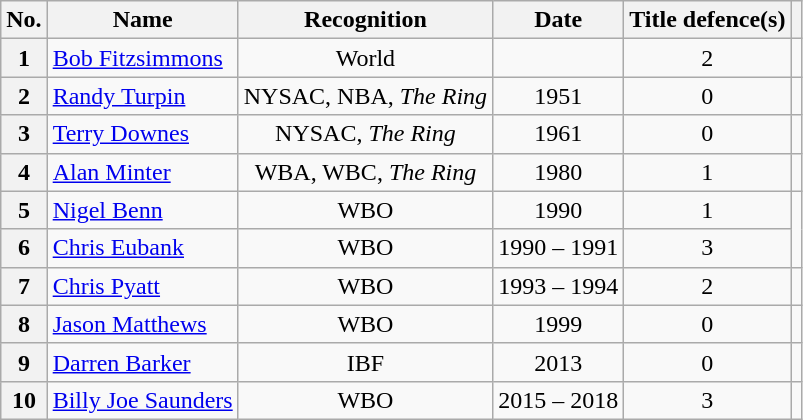<table class="wikitable sortable">
<tr>
<th>No.</th>
<th>Name</th>
<th>Recognition</th>
<th>Date</th>
<th>Title defence(s)</th>
<th></th>
</tr>
<tr align=center>
<th>1</th>
<td align=left><a href='#'>Bob Fitzsimmons</a></td>
<td>World</td>
<td></td>
<td>2</td>
<td></td>
</tr>
<tr align=center>
<th>2</th>
<td align=left><a href='#'>Randy Turpin</a></td>
<td>NYSAC, NBA, <em>The Ring</em></td>
<td>1951</td>
<td>0</td>
<td></td>
</tr>
<tr align=center>
<th>3</th>
<td align=left><a href='#'>Terry Downes</a></td>
<td>NYSAC, <em>The Ring</em></td>
<td>1961</td>
<td>0</td>
<td></td>
</tr>
<tr align=center>
<th>4</th>
<td align=left><a href='#'>Alan Minter</a></td>
<td>WBA, WBC, <em>The Ring</em></td>
<td>1980</td>
<td>1</td>
<td></td>
</tr>
<tr align=center>
<th>5</th>
<td align=left><a href='#'>Nigel Benn</a></td>
<td>WBO</td>
<td>1990</td>
<td>1</td>
<td rowspan="2"></td>
</tr>
<tr align=center>
<th>6</th>
<td align=left><a href='#'>Chris Eubank</a></td>
<td>WBO</td>
<td>1990 – 1991</td>
<td>3</td>
</tr>
<tr align=center>
<th>7</th>
<td align=left><a href='#'>Chris Pyatt</a></td>
<td>WBO</td>
<td>1993 – 1994</td>
<td>2</td>
<td></td>
</tr>
<tr align=center>
<th>8</th>
<td align=left><a href='#'>Jason Matthews</a></td>
<td>WBO</td>
<td>1999</td>
<td>0</td>
<td></td>
</tr>
<tr align=center>
<th>9</th>
<td align=left><a href='#'>Darren Barker</a></td>
<td>IBF</td>
<td>2013</td>
<td>0</td>
<td></td>
</tr>
<tr align=center>
<th>10</th>
<td align=left><a href='#'>Billy Joe Saunders</a></td>
<td>WBO</td>
<td>2015 – 2018</td>
<td>3</td>
<td></td>
</tr>
</table>
